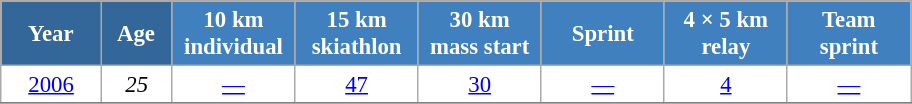<table class="wikitable" style="font-size:95%; text-align:center; border:grey solid 1px; border-collapse:collapse; background:#ffffff;">
<tr>
<th style="background-color:#369; color:white; width:60px;"> Year </th>
<th style="background-color:#369; color:white; width:40px;"> Age </th>
<th style="background-color:#4180be; color:white; width:75px;"> 10 km <br> individual </th>
<th style="background-color:#4180be; color:white; width:75px;"> 15 km <br> skiathlon </th>
<th style="background-color:#4180be; color:white; width:75px;"> 30 km <br> mass start </th>
<th style="background-color:#4180be; color:white; width:75px;"> Sprint </th>
<th style="background-color:#4180be; color:white; width:75px;"> 4 × 5 km <br> relay </th>
<th style="background-color:#4180be; color:white; width:75px;"> Team <br> sprint </th>
</tr>
<tr>
<td><a href='#'>2006</a></td>
<td><em>25</em></td>
<td><a href='#'>—</a></td>
<td><a href='#'>47</a></td>
<td><a href='#'>30</a></td>
<td><a href='#'>—</a></td>
<td><a href='#'>4</a></td>
<td><a href='#'>—</a></td>
</tr>
<tr>
</tr>
</table>
